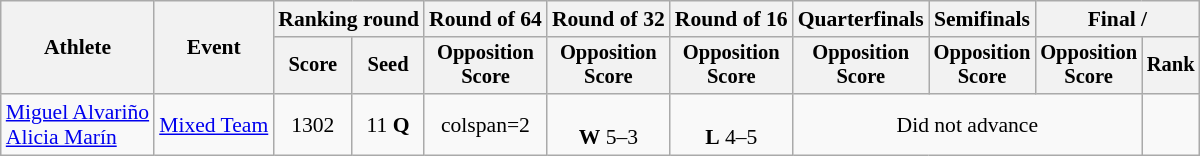<table class="wikitable" style="font-size:90%">
<tr>
<th rowspan="2">Athlete</th>
<th rowspan="2">Event</th>
<th colspan="2">Ranking round</th>
<th>Round of 64</th>
<th>Round of 32</th>
<th>Round of 16</th>
<th>Quarterfinals</th>
<th>Semifinals</th>
<th colspan="2">Final / </th>
</tr>
<tr style="font-size:95%">
<th>Score</th>
<th>Seed</th>
<th>Opposition<br>Score</th>
<th>Opposition<br>Score</th>
<th>Opposition<br>Score</th>
<th>Opposition<br>Score</th>
<th>Opposition<br>Score</th>
<th>Opposition<br>Score</th>
<th>Rank</th>
</tr>
<tr align=center>
<td align=left><a href='#'>Miguel Alvariño</a><br><a href='#'>Alicia Marín</a></td>
<td align=left><a href='#'>Mixed Team</a></td>
<td>1302</td>
<td>11 <strong>Q</strong></td>
<td>colspan=2 </td>
<td><br><strong>W</strong> 5–3</td>
<td><br><strong>L</strong> 4–5</td>
<td colspan=3>Did not advance</td>
</tr>
</table>
